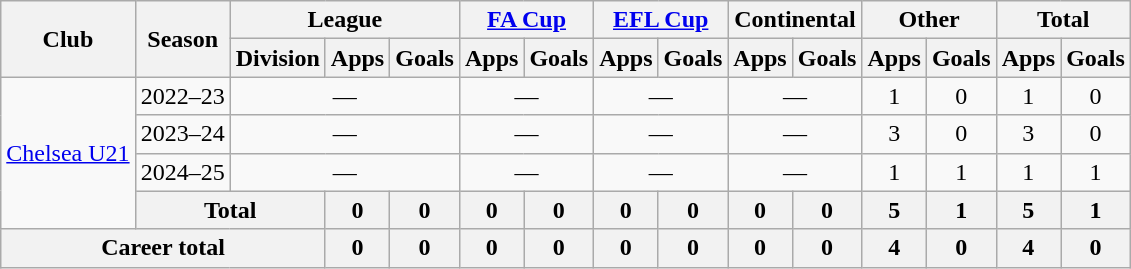<table class="wikitable" style="text-align: center;">
<tr>
<th rowspan=2>Club</th>
<th rowspan=2>Season</th>
<th colspan=3>League</th>
<th colspan=2><a href='#'>FA Cup</a></th>
<th colspan=2><a href='#'>EFL Cup</a></th>
<th colspan=2>Continental</th>
<th colspan=2>Other</th>
<th colspan=2>Total</th>
</tr>
<tr>
<th>Division</th>
<th>Apps</th>
<th>Goals</th>
<th>Apps</th>
<th>Goals</th>
<th>Apps</th>
<th>Goals</th>
<th>Apps</th>
<th>Goals</th>
<th>Apps</th>
<th>Goals</th>
<th>Apps</th>
<th>Goals</th>
</tr>
<tr>
<td rowspan=4><a href='#'>Chelsea U21</a></td>
<td>2022–23</td>
<td colspan=3>—</td>
<td colspan=2>—</td>
<td colspan=2>—</td>
<td colspan=2>—</td>
<td>1</td>
<td>0</td>
<td>1</td>
<td>0</td>
</tr>
<tr>
<td>2023–24</td>
<td colspan=3>—</td>
<td colspan=2>—</td>
<td colspan=2>—</td>
<td colspan=2>—</td>
<td>3</td>
<td>0</td>
<td>3</td>
<td>0</td>
</tr>
<tr>
<td>2024–25</td>
<td colspan=3>—</td>
<td colspan=2>—</td>
<td colspan=2>—</td>
<td colspan=2>—</td>
<td>1</td>
<td>1</td>
<td>1</td>
<td>1</td>
</tr>
<tr>
<th colspan="2">Total</th>
<th>0</th>
<th>0</th>
<th>0</th>
<th>0</th>
<th>0</th>
<th>0</th>
<th>0</th>
<th>0</th>
<th>5</th>
<th>1</th>
<th>5</th>
<th>1</th>
</tr>
<tr>
<th colspan=3>Career total</th>
<th>0</th>
<th>0</th>
<th>0</th>
<th>0</th>
<th>0</th>
<th>0</th>
<th>0</th>
<th>0</th>
<th>4</th>
<th>0</th>
<th>4</th>
<th>0</th>
</tr>
</table>
